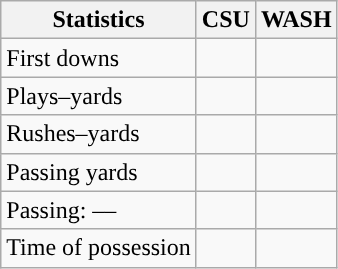<table class="wikitable" style="float:left">
<tr>
<th>Statistics</th>
<th>CSU</th>
<th>WASH</th>
</tr>
<tr>
<td>First downs</td>
<td></td>
<td></td>
</tr>
<tr>
<td>Plays–yards</td>
<td></td>
<td></td>
</tr>
<tr>
<td>Rushes–yards</td>
<td></td>
<td></td>
</tr>
<tr>
<td>Passing yards</td>
<td></td>
<td></td>
</tr>
<tr>
<td>Passing: ––</td>
<td></td>
<td></td>
</tr>
<tr>
<td>Time of possession</td>
<td></td>
<td></td>
</tr>
</table>
